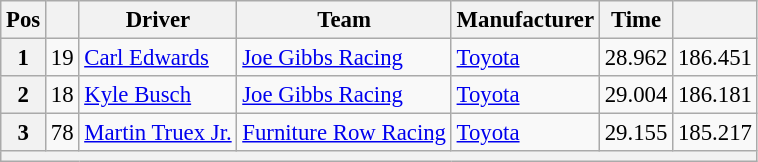<table class="wikitable" style="font-size:95%">
<tr>
<th>Pos</th>
<th></th>
<th>Driver</th>
<th>Team</th>
<th>Manufacturer</th>
<th>Time</th>
<th></th>
</tr>
<tr>
<th>1</th>
<td>19</td>
<td><a href='#'>Carl Edwards</a></td>
<td><a href='#'>Joe Gibbs Racing</a></td>
<td><a href='#'>Toyota</a></td>
<td>28.962</td>
<td>186.451</td>
</tr>
<tr>
<th>2</th>
<td>18</td>
<td><a href='#'>Kyle Busch</a></td>
<td><a href='#'>Joe Gibbs Racing</a></td>
<td><a href='#'>Toyota</a></td>
<td>29.004</td>
<td>186.181</td>
</tr>
<tr>
<th>3</th>
<td>78</td>
<td><a href='#'>Martin Truex Jr.</a></td>
<td><a href='#'>Furniture Row Racing</a></td>
<td><a href='#'>Toyota</a></td>
<td>29.155</td>
<td>185.217</td>
</tr>
<tr>
<th colspan="7"></th>
</tr>
</table>
